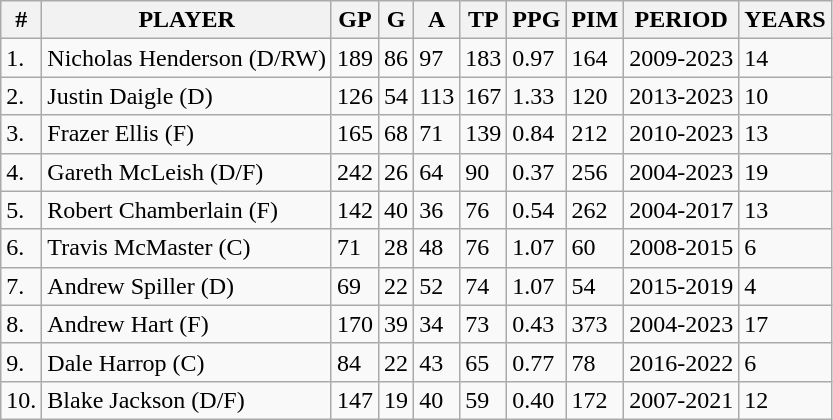<table class="wikitable">
<tr>
<th>#</th>
<th colspan="1">PLAYER</th>
<th colspan="1">GP</th>
<th colspan="1">G</th>
<th colspan="1">A</th>
<th colspan="1">TP</th>
<th colspan="1">PPG</th>
<th colspan="1">PIM</th>
<th colspan="1">PERIOD</th>
<th colspan="1">YEARS</th>
</tr>
<tr>
<td>1.</td>
<td>Nicholas Henderson (D/RW)</td>
<td>189</td>
<td>86</td>
<td>97</td>
<td>183</td>
<td>0.97</td>
<td>164</td>
<td>2009-2023</td>
<td>14</td>
</tr>
<tr>
<td>2.</td>
<td>Justin Daigle (D)</td>
<td>126</td>
<td>54</td>
<td>113</td>
<td>167</td>
<td>1.33</td>
<td>120</td>
<td>2013-2023</td>
<td>10</td>
</tr>
<tr>
<td>3.</td>
<td>Frazer Ellis (F)</td>
<td>165</td>
<td>68</td>
<td>71</td>
<td>139</td>
<td>0.84</td>
<td>212</td>
<td>2010-2023</td>
<td>13</td>
</tr>
<tr>
<td>4.</td>
<td>Gareth McLeish (D/F)</td>
<td>242</td>
<td>26</td>
<td>64</td>
<td>90</td>
<td>0.37</td>
<td>256</td>
<td>2004-2023</td>
<td>19</td>
</tr>
<tr>
<td>5.</td>
<td>Robert Chamberlain (F)</td>
<td>142</td>
<td>40</td>
<td>36</td>
<td>76</td>
<td>0.54</td>
<td>262</td>
<td>2004-2017</td>
<td>13</td>
</tr>
<tr>
<td>6.</td>
<td>Travis McMaster (C)</td>
<td>71</td>
<td>28</td>
<td>48</td>
<td>76</td>
<td>1.07</td>
<td>60</td>
<td>2008-2015</td>
<td>6</td>
</tr>
<tr>
<td>7.</td>
<td>Andrew Spiller (D)</td>
<td>69</td>
<td>22</td>
<td>52</td>
<td>74</td>
<td>1.07</td>
<td>54</td>
<td>2015-2019</td>
<td>4</td>
</tr>
<tr>
<td>8.</td>
<td>Andrew Hart (F)</td>
<td>170</td>
<td>39</td>
<td>34</td>
<td>73</td>
<td>0.43</td>
<td>373</td>
<td>2004-2023</td>
<td>17</td>
</tr>
<tr>
<td>9.</td>
<td>Dale Harrop (C)</td>
<td>84</td>
<td>22</td>
<td>43</td>
<td>65</td>
<td>0.77</td>
<td>78</td>
<td>2016-2022</td>
<td>6</td>
</tr>
<tr>
<td>10.</td>
<td>Blake Jackson (D/F)</td>
<td>147</td>
<td>19</td>
<td>40</td>
<td>59</td>
<td>0.40</td>
<td>172</td>
<td>2007-2021</td>
<td>12</td>
</tr>
</table>
